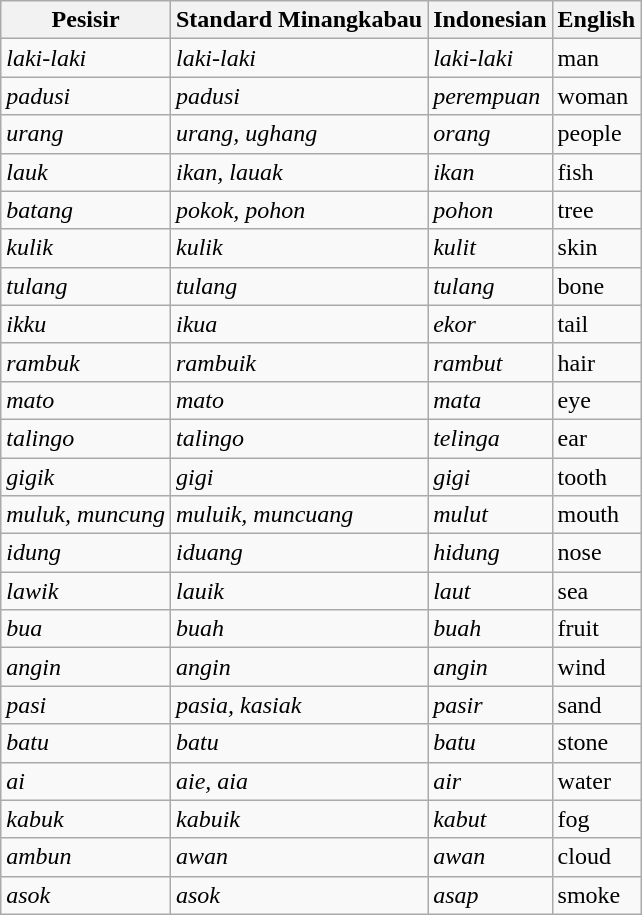<table class="wikitable">
<tr>
<th>Pesisir</th>
<th>Standard Minangkabau</th>
<th>Indonesian</th>
<th>English</th>
</tr>
<tr>
<td><em>laki-laki</em></td>
<td><em>laki-laki</em></td>
<td><em>laki-laki</em></td>
<td>man</td>
</tr>
<tr>
<td><em>padusi</em></td>
<td><em>padusi</em></td>
<td><em>perempuan</em></td>
<td>woman</td>
</tr>
<tr>
<td><em>urang</em></td>
<td><em>urang, ughang</em></td>
<td><em>orang</em></td>
<td>people</td>
</tr>
<tr>
<td><em>lauk</em></td>
<td><em>ikan, lauak</em></td>
<td><em>ikan</em></td>
<td>fish</td>
</tr>
<tr>
<td><em>batang</em></td>
<td><em>pokok, pohon</em></td>
<td><em>pohon</em></td>
<td>tree</td>
</tr>
<tr>
<td><em>kulik</em></td>
<td><em>kulik</em></td>
<td><em>kulit</em></td>
<td>skin</td>
</tr>
<tr>
<td><em>tulang</em></td>
<td><em>tulang</em></td>
<td><em>tulang</em></td>
<td>bone</td>
</tr>
<tr>
<td><em>ikku</em></td>
<td><em>ikua</em></td>
<td><em>ekor</em></td>
<td>tail</td>
</tr>
<tr>
<td><em>rambuk</em></td>
<td><em>rambuik</em></td>
<td><em>rambut</em></td>
<td>hair</td>
</tr>
<tr>
<td><em>mato</em></td>
<td><em>mato</em></td>
<td><em>mata</em></td>
<td>eye</td>
</tr>
<tr>
<td><em>talingo</em></td>
<td><em>talingo</em></td>
<td><em>telinga</em></td>
<td>ear</td>
</tr>
<tr>
<td><em>gigik</em></td>
<td><em>gigi</em></td>
<td><em>gigi</em></td>
<td>tooth</td>
</tr>
<tr>
<td><em>muluk, muncung</em></td>
<td><em>muluik, muncuang</em></td>
<td><em>mulut</em></td>
<td>mouth</td>
</tr>
<tr>
<td><em>idung</em></td>
<td><em>iduang</em></td>
<td><em>hidung</em></td>
<td>nose</td>
</tr>
<tr>
<td><em>lawik</em></td>
<td><em>lauik</em></td>
<td><em>laut</em></td>
<td>sea</td>
</tr>
<tr>
<td><em>bua</em></td>
<td><em>buah</em></td>
<td><em>buah</em></td>
<td>fruit</td>
</tr>
<tr>
<td><em>angin</em></td>
<td><em>angin</em></td>
<td><em>angin</em></td>
<td>wind</td>
</tr>
<tr>
<td><em>pasi</em></td>
<td><em>pasia, kasiak</em></td>
<td><em>pasir</em></td>
<td>sand</td>
</tr>
<tr>
<td><em>batu</em></td>
<td><em>batu</em></td>
<td><em>batu</em></td>
<td>stone</td>
</tr>
<tr>
<td><em>ai</em></td>
<td><em>aie, aia</em></td>
<td><em>air</em></td>
<td>water</td>
</tr>
<tr>
<td><em>kabuk</em></td>
<td><em>kabuik</em></td>
<td><em>kabut</em></td>
<td>fog</td>
</tr>
<tr>
<td><em>ambun</em></td>
<td><em>awan</em></td>
<td><em>awan</em></td>
<td>cloud</td>
</tr>
<tr>
<td><em>asok</em></td>
<td><em>asok</em></td>
<td><em>asap</em></td>
<td>smoke</td>
</tr>
</table>
